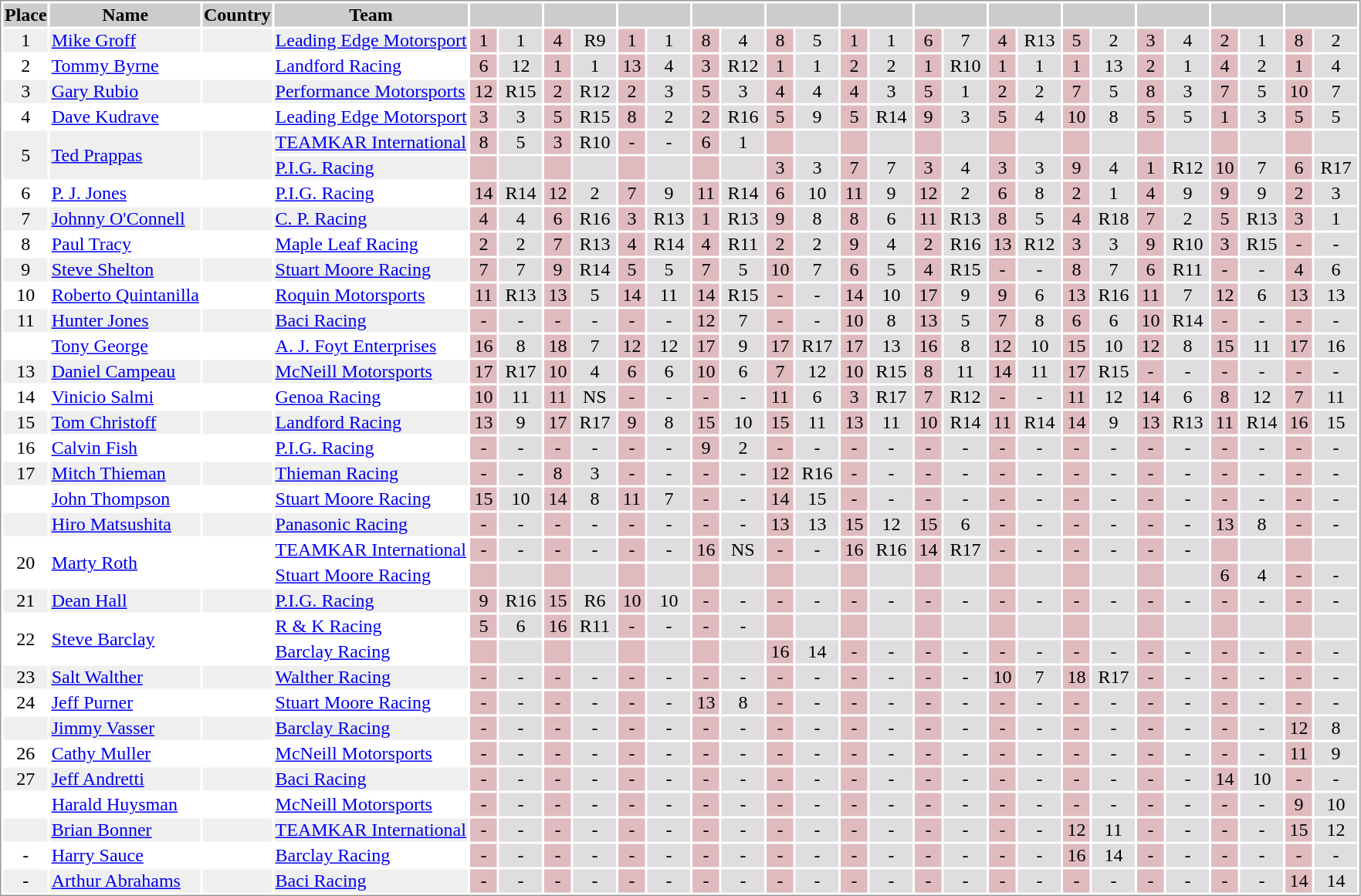<table border="0" style="border: 1px solid #999; background-color:#FFFFFF; text-align:center">
<tr align="center" style="background:#CCCCCC;">
<td><strong>Place</strong></td>
<td><strong>Name</strong></td>
<td><strong>Country</strong></td>
<td><strong>Team</strong></td>
<td colspan=2 align=center width="60"></td>
<td colspan=2 align=center width="60"></td>
<td colspan=2 align=center width="60"></td>
<td colspan=2 align=center width="60"></td>
<td colspan=2 align=center width="60"></td>
<td colspan=2 align=center width="60"></td>
<td colspan=2 align=center width="60"></td>
<td colspan=2 align=center width="60"></td>
<td colspan=2 align=center width="60"></td>
<td colspan=2 align=center width="60"></td>
<td colspan=2 align=center width="60"></td>
<td colspan=2 align=center width="60"></td>
</tr>
<tr style="background:#EFEFEF;">
<td>1</td>
<td align="left"><a href='#'>Mike Groff</a></td>
<td align="left"></td>
<td align="left"><a href='#'>Leading Edge Motorsport</a></td>
<td style="background:#DFBBBF;">1</td>
<td style="background:#DFDDDF;">1</td>
<td style="background:#DFBBBF;">4</td>
<td style="background:#DFDDDF;">R9</td>
<td style="background:#DFBBBF;">1</td>
<td style="background:#DFDDDF;">1</td>
<td style="background:#DFBBBF;">8</td>
<td style="background:#DFDDDF;">4</td>
<td style="background:#DFBBBF;">8</td>
<td style="background:#DFDDDF;">5</td>
<td style="background:#DFBBBF;">1</td>
<td style="background:#DFDDDF;">1</td>
<td style="background:#DFBBBF;">6</td>
<td style="background:#DFDDDF;">7</td>
<td style="background:#DFBBBF;">4</td>
<td style="background:#DFDDDF;">R13</td>
<td style="background:#DFBBBF;">5</td>
<td style="background:#DFDDDF;">2</td>
<td style="background:#DFBBBF;">3</td>
<td style="background:#DFDDDF;">4</td>
<td style="background:#DFBBBF;">2</td>
<td style="background:#DFDDDF;">1</td>
<td style="background:#DFBBBF;">8</td>
<td style="background:#DFDDDF;">2</td>
</tr>
<tr>
<td>2</td>
<td align="left"><a href='#'>Tommy Byrne</a></td>
<td align="left"></td>
<td align="left"><a href='#'>Landford Racing</a></td>
<td style="background:#DFBBBF;">6</td>
<td style="background:#DFDDDF;">12</td>
<td style="background:#DFBBBF;">1</td>
<td style="background:#DFDDDF;">1</td>
<td style="background:#DFBBBF;">13</td>
<td style="background:#DFDDDF;">4</td>
<td style="background:#DFBBBF;">3</td>
<td style="background:#DFDDDF;">R12</td>
<td style="background:#DFBBBF;">1</td>
<td style="background:#DFDDDF;">1</td>
<td style="background:#DFBBBF;">2</td>
<td style="background:#DFDDDF;">2</td>
<td style="background:#DFBBBF;">1</td>
<td style="background:#DFDDDF;">R10</td>
<td style="background:#DFBBBF;">1</td>
<td style="background:#DFDDDF;">1</td>
<td style="background:#DFBBBF;">1</td>
<td style="background:#DFDDDF;">13</td>
<td style="background:#DFBBBF;">2</td>
<td style="background:#DFDDDF;">1</td>
<td style="background:#DFBBBF;">4</td>
<td style="background:#DFDDDF;">2</td>
<td style="background:#DFBBBF;">1</td>
<td style="background:#DFDDDF;">4</td>
</tr>
<tr style="background:#EFEFEF;">
<td>3</td>
<td align="left"><a href='#'>Gary Rubio</a></td>
<td align="left"></td>
<td align="left"><a href='#'>Performance Motorsports</a></td>
<td style="background:#DFBBBF;">12</td>
<td style="background:#DFDDDF;">R15</td>
<td style="background:#DFBBBF;">2</td>
<td style="background:#DFDDDF;">R12</td>
<td style="background:#DFBBBF;">2</td>
<td style="background:#DFDDDF;">3</td>
<td style="background:#DFBBBF;">5</td>
<td style="background:#DFDDDF;">3</td>
<td style="background:#DFBBBF;">4</td>
<td style="background:#DFDDDF;">4</td>
<td style="background:#DFBBBF;">4</td>
<td style="background:#DFDDDF;">3</td>
<td style="background:#DFBBBF;">5</td>
<td style="background:#DFDDDF;">1</td>
<td style="background:#DFBBBF;">2</td>
<td style="background:#DFDDDF;">2</td>
<td style="background:#DFBBBF;">7</td>
<td style="background:#DFDDDF;">5</td>
<td style="background:#DFBBBF;">8</td>
<td style="background:#DFDDDF;">3</td>
<td style="background:#DFBBBF;">7</td>
<td style="background:#DFDDDF;">5</td>
<td style="background:#DFBBBF;">10</td>
<td style="background:#DFDDDF;">7</td>
</tr>
<tr>
<td>4</td>
<td align="left"><a href='#'>Dave Kudrave</a></td>
<td align="left"></td>
<td align="left"><a href='#'>Leading Edge Motorsport</a></td>
<td style="background:#DFBBBF;">3</td>
<td style="background:#DFDDDF;">3</td>
<td style="background:#DFBBBF;">5</td>
<td style="background:#DFDDDF;">R15</td>
<td style="background:#DFBBBF;">8</td>
<td style="background:#DFDDDF;">2</td>
<td style="background:#DFBBBF;">2</td>
<td style="background:#DFDDDF;">R16</td>
<td style="background:#DFBBBF;">5</td>
<td style="background:#DFDDDF;">9</td>
<td style="background:#DFBBBF;">5</td>
<td style="background:#DFDDDF;">R14</td>
<td style="background:#DFBBBF;">9</td>
<td style="background:#DFDDDF;">3</td>
<td style="background:#DFBBBF;">5</td>
<td style="background:#DFDDDF;">4</td>
<td style="background:#DFBBBF;">10</td>
<td style="background:#DFDDDF;">8</td>
<td style="background:#DFBBBF;">5</td>
<td style="background:#DFDDDF;">5</td>
<td style="background:#DFBBBF;">1</td>
<td style="background:#DFDDDF;">3</td>
<td style="background:#DFBBBF;">5</td>
<td style="background:#DFDDDF;">5</td>
</tr>
<tr style="background:#EFEFEF;">
<td rowspan=2>5</td>
<td rowspan=2 align="left"><a href='#'>Ted Prappas</a></td>
<td rowspan=2 align="left"></td>
<td align="left"><a href='#'>TEAMKAR International</a></td>
<td style="background:#DFBBBF;">8</td>
<td style="background:#DFDDDF;">5</td>
<td style="background:#DFBBBF;">3</td>
<td style="background:#DFDDDF;">R10</td>
<td style="background:#DFBBBF;">-</td>
<td style="background:#DFDDDF;">-</td>
<td style="background:#DFBBBF;">6</td>
<td style="background:#DFDDDF;">1</td>
<td style="background:#DFBBBF;"></td>
<td style="background:#DFDDDF;"></td>
<td style="background:#DFBBBF;"></td>
<td style="background:#DFDDDF;"></td>
<td style="background:#DFBBBF;"></td>
<td style="background:#DFDDDF;"></td>
<td style="background:#DFBBBF;"></td>
<td style="background:#DFDDDF;"></td>
<td style="background:#DFBBBF;"></td>
<td style="background:#DFDDDF;"></td>
<td style="background:#DFBBBF;"></td>
<td style="background:#DFDDDF;"></td>
<td style="background:#DFBBBF;"></td>
<td style="background:#DFDDDF;"></td>
<td style="background:#DFBBBF;"></td>
<td style="background:#DFDDDF;"></td>
</tr>
<tr style="background:#EFEFEF;">
<td align="left"><a href='#'>P.I.G. Racing</a></td>
<td style="background:#DFBBBF;"></td>
<td style="background:#DFDDDF;"></td>
<td style="background:#DFBBBF;"></td>
<td style="background:#DFDDDF;"></td>
<td style="background:#DFBBBF;"></td>
<td style="background:#DFDDDF;"></td>
<td style="background:#DFBBBF;"></td>
<td style="background:#DFDDDF;"></td>
<td style="background:#DFBBBF;">3</td>
<td style="background:#DFDDDF;">3</td>
<td style="background:#DFBBBF;">7</td>
<td style="background:#DFDDDF;">7</td>
<td style="background:#DFBBBF;">3</td>
<td style="background:#DFDDDF;">4</td>
<td style="background:#DFBBBF;">3</td>
<td style="background:#DFDDDF;">3</td>
<td style="background:#DFBBBF;">9</td>
<td style="background:#DFDDDF;">4</td>
<td style="background:#DFBBBF;">1</td>
<td style="background:#DFDDDF;">R12</td>
<td style="background:#DFBBBF;">10</td>
<td style="background:#DFDDDF;">7</td>
<td style="background:#DFBBBF;">6</td>
<td style="background:#DFDDDF;">R17</td>
</tr>
<tr>
<td>6</td>
<td align="left"><a href='#'>P. J. Jones</a></td>
<td align="left"></td>
<td align="left"><a href='#'>P.I.G. Racing</a></td>
<td style="background:#DFBBBF;">14</td>
<td style="background:#DFDDDF;">R14</td>
<td style="background:#DFBBBF;">12</td>
<td style="background:#DFDDDF;">2</td>
<td style="background:#DFBBBF;">7</td>
<td style="background:#DFDDDF;">9</td>
<td style="background:#DFBBBF;">11</td>
<td style="background:#DFDDDF;">R14</td>
<td style="background:#DFBBBF;">6</td>
<td style="background:#DFDDDF;">10</td>
<td style="background:#DFBBBF;">11</td>
<td style="background:#DFDDDF;">9</td>
<td style="background:#DFBBBF;">12</td>
<td style="background:#DFDDDF;">2</td>
<td style="background:#DFBBBF;">6</td>
<td style="background:#DFDDDF;">8</td>
<td style="background:#DFBBBF;">2</td>
<td style="background:#DFDDDF;">1</td>
<td style="background:#DFBBBF;">4</td>
<td style="background:#DFDDDF;">9</td>
<td style="background:#DFBBBF;">9</td>
<td style="background:#DFDDDF;">9</td>
<td style="background:#DFBBBF;">2</td>
<td style="background:#DFDDDF;">3</td>
</tr>
<tr style="background:#EFEFEF;">
<td>7</td>
<td align="left"><a href='#'>Johnny O'Connell</a></td>
<td align="left"></td>
<td align="left"><a href='#'>C. P. Racing</a></td>
<td style="background:#DFBBBF;">4</td>
<td style="background:#DFDDDF;">4</td>
<td style="background:#DFBBBF;">6</td>
<td style="background:#DFDDDF;">R16</td>
<td style="background:#DFBBBF;">3</td>
<td style="background:#DFDDDF;">R13</td>
<td style="background:#DFBBBF;">1</td>
<td style="background:#DFDDDF;">R13</td>
<td style="background:#DFBBBF;">9</td>
<td style="background:#DFDDDF;">8</td>
<td style="background:#DFBBBF;">8</td>
<td style="background:#DFDDDF;">6</td>
<td style="background:#DFBBBF;">11</td>
<td style="background:#DFDDDF;">R13</td>
<td style="background:#DFBBBF;">8</td>
<td style="background:#DFDDDF;">5</td>
<td style="background:#DFBBBF;">4</td>
<td style="background:#DFDDDF;">R18</td>
<td style="background:#DFBBBF;">7</td>
<td style="background:#DFDDDF;">2</td>
<td style="background:#DFBBBF;">5</td>
<td style="background:#DFDDDF;">R13</td>
<td style="background:#DFBBBF;">3</td>
<td style="background:#DFDDDF;">1</td>
</tr>
<tr>
<td>8</td>
<td align="left"><a href='#'>Paul Tracy</a></td>
<td align="left"></td>
<td align="left"><a href='#'>Maple Leaf Racing</a></td>
<td style="background:#DFBBBF;">2</td>
<td style="background:#DFDDDF;">2</td>
<td style="background:#DFBBBF;">7</td>
<td style="background:#DFDDDF;">R13</td>
<td style="background:#DFBBBF;">4</td>
<td style="background:#DFDDDF;">R14</td>
<td style="background:#DFBBBF;">4</td>
<td style="background:#DFDDDF;">R11</td>
<td style="background:#DFBBBF;">2</td>
<td style="background:#DFDDDF;">2</td>
<td style="background:#DFBBBF;">9</td>
<td style="background:#DFDDDF;">4</td>
<td style="background:#DFBBBF;">2</td>
<td style="background:#DFDDDF;">R16</td>
<td style="background:#DFBBBF;">13</td>
<td style="background:#DFDDDF;">R12</td>
<td style="background:#DFBBBF;">3</td>
<td style="background:#DFDDDF;">3</td>
<td style="background:#DFBBBF;">9</td>
<td style="background:#DFDDDF;">R10</td>
<td style="background:#DFBBBF;">3</td>
<td style="background:#DFDDDF;">R15</td>
<td style="background:#DFBBBF;">-</td>
<td style="background:#DFDDDF;">-</td>
</tr>
<tr style="background:#EFEFEF;">
<td>9</td>
<td align="left"><a href='#'>Steve Shelton</a></td>
<td align="left"></td>
<td align="left"><a href='#'>Stuart Moore Racing</a></td>
<td style="background:#DFBBBF;">7</td>
<td style="background:#DFDDDF;">7</td>
<td style="background:#DFBBBF;">9</td>
<td style="background:#DFDDDF;">R14</td>
<td style="background:#DFBBBF;">5</td>
<td style="background:#DFDDDF;">5</td>
<td style="background:#DFBBBF;">7</td>
<td style="background:#DFDDDF;">5</td>
<td style="background:#DFBBBF;">10</td>
<td style="background:#DFDDDF;">7</td>
<td style="background:#DFBBBF;">6</td>
<td style="background:#DFDDDF;">5</td>
<td style="background:#DFBBBF;">4</td>
<td style="background:#DFDDDF;">R15</td>
<td style="background:#DFBBBF;">-</td>
<td style="background:#DFDDDF;">-</td>
<td style="background:#DFBBBF;">8</td>
<td style="background:#DFDDDF;">7</td>
<td style="background:#DFBBBF;">6</td>
<td style="background:#DFDDDF;">R11</td>
<td style="background:#DFBBBF;">-</td>
<td style="background:#DFDDDF;">-</td>
<td style="background:#DFBBBF;">4</td>
<td style="background:#DFDDDF;">6</td>
</tr>
<tr>
<td>10</td>
<td align="left"><a href='#'>Roberto Quintanilla</a></td>
<td align="left"></td>
<td align="left"><a href='#'>Roquin Motorsports</a></td>
<td style="background:#DFBBBF;">11</td>
<td style="background:#DFDDDF;">R13</td>
<td style="background:#DFBBBF;">13</td>
<td style="background:#DFDDDF;">5</td>
<td style="background:#DFBBBF;">14</td>
<td style="background:#DFDDDF;">11</td>
<td style="background:#DFBBBF;">14</td>
<td style="background:#DFDDDF;">R15</td>
<td style="background:#DFBBBF;">-</td>
<td style="background:#DFDDDF;">-</td>
<td style="background:#DFBBBF;">14</td>
<td style="background:#DFDDDF;">10</td>
<td style="background:#DFBBBF;">17</td>
<td style="background:#DFDDDF;">9</td>
<td style="background:#DFBBBF;">9</td>
<td style="background:#DFDDDF;">6</td>
<td style="background:#DFBBBF;">13</td>
<td style="background:#DFDDDF;">R16</td>
<td style="background:#DFBBBF;">11</td>
<td style="background:#DFDDDF;">7</td>
<td style="background:#DFBBBF;">12</td>
<td style="background:#DFDDDF;">6</td>
<td style="background:#DFBBBF;">13</td>
<td style="background:#DFDDDF;">13</td>
</tr>
<tr style="background:#EFEFEF;">
<td>11</td>
<td align="left"><a href='#'>Hunter Jones</a></td>
<td align="left"></td>
<td align="left"><a href='#'>Baci Racing</a></td>
<td style="background:#DFBBBF;">-</td>
<td style="background:#DFDDDF;">-</td>
<td style="background:#DFBBBF;">-</td>
<td style="background:#DFDDDF;">-</td>
<td style="background:#DFBBBF;">-</td>
<td style="background:#DFDDDF;">-</td>
<td style="background:#DFBBBF;">12</td>
<td style="background:#DFDDDF;">7</td>
<td style="background:#DFBBBF;">-</td>
<td style="background:#DFDDDF;">-</td>
<td style="background:#DFBBBF;">10</td>
<td style="background:#DFDDDF;">8</td>
<td style="background:#DFBBBF;">13</td>
<td style="background:#DFDDDF;">5</td>
<td style="background:#DFBBBF;">7</td>
<td style="background:#DFDDDF;">8</td>
<td style="background:#DFBBBF;">6</td>
<td style="background:#DFDDDF;">6</td>
<td style="background:#DFBBBF;">10</td>
<td style="background:#DFDDDF;">R14</td>
<td style="background:#DFBBBF;">-</td>
<td style="background:#DFDDDF;">-</td>
<td style="background:#DFBBBF;">-</td>
<td style="background:#DFDDDF;">-</td>
</tr>
<tr>
<td></td>
<td align="left"><a href='#'>Tony George</a></td>
<td align="left"></td>
<td align="left"><a href='#'>A. J. Foyt Enterprises</a></td>
<td style="background:#DFBBBF;">16</td>
<td style="background:#DFDDDF;">8</td>
<td style="background:#DFBBBF;">18</td>
<td style="background:#DFDDDF;">7</td>
<td style="background:#DFBBBF;">12</td>
<td style="background:#DFDDDF;">12</td>
<td style="background:#DFBBBF;">17</td>
<td style="background:#DFDDDF;">9</td>
<td style="background:#DFBBBF;">17</td>
<td style="background:#DFDDDF;">R17</td>
<td style="background:#DFBBBF;">17</td>
<td style="background:#DFDDDF;">13</td>
<td style="background:#DFBBBF;">16</td>
<td style="background:#DFDDDF;">8</td>
<td style="background:#DFBBBF;">12</td>
<td style="background:#DFDDDF;">10</td>
<td style="background:#DFBBBF;">15</td>
<td style="background:#DFDDDF;">10</td>
<td style="background:#DFBBBF;">12</td>
<td style="background:#DFDDDF;">8</td>
<td style="background:#DFBBBF;">15</td>
<td style="background:#DFDDDF;">11</td>
<td style="background:#DFBBBF;">17</td>
<td style="background:#DFDDDF;">16</td>
</tr>
<tr style="background:#EFEFEF;">
<td>13</td>
<td align="left"><a href='#'>Daniel Campeau</a></td>
<td align="left"></td>
<td align="left"><a href='#'>McNeill Motorsports</a></td>
<td style="background:#DFBBBF;">17</td>
<td style="background:#DFDDDF;">R17</td>
<td style="background:#DFBBBF;">10</td>
<td style="background:#DFDDDF;">4</td>
<td style="background:#DFBBBF;">6</td>
<td style="background:#DFDDDF;">6</td>
<td style="background:#DFBBBF;">10</td>
<td style="background:#DFDDDF;">6</td>
<td style="background:#DFBBBF;">7</td>
<td style="background:#DFDDDF;">12</td>
<td style="background:#DFBBBF;">10</td>
<td style="background:#DFDDDF;">R15</td>
<td style="background:#DFBBBF;">8</td>
<td style="background:#DFDDDF;">11</td>
<td style="background:#DFBBBF;">14</td>
<td style="background:#DFDDDF;">11</td>
<td style="background:#DFBBBF;">17</td>
<td style="background:#DFDDDF;">R15</td>
<td style="background:#DFBBBF;">-</td>
<td style="background:#DFDDDF;">-</td>
<td style="background:#DFBBBF;">-</td>
<td style="background:#DFDDDF;">-</td>
<td style="background:#DFBBBF;">-</td>
<td style="background:#DFDDDF;">-</td>
</tr>
<tr>
<td>14</td>
<td align="left"><a href='#'>Vinicio Salmi</a></td>
<td align="left"></td>
<td align="left"><a href='#'>Genoa Racing</a></td>
<td style="background:#DFBBBF;">10</td>
<td style="background:#DFDDDF;">11</td>
<td style="background:#DFBBBF;">11</td>
<td style="background:#DFDDDF;">NS</td>
<td style="background:#DFBBBF;">-</td>
<td style="background:#DFDDDF;">-</td>
<td style="background:#DFBBBF;">-</td>
<td style="background:#DFDDDF;">-</td>
<td style="background:#DFBBBF;">11</td>
<td style="background:#DFDDDF;">6</td>
<td style="background:#DFBBBF;">3</td>
<td style="background:#DFDDDF;">R17</td>
<td style="background:#DFBBBF;">7</td>
<td style="background:#DFDDDF;">R12</td>
<td style="background:#DFBBBF;">-</td>
<td style="background:#DFDDDF;">-</td>
<td style="background:#DFBBBF;">11</td>
<td style="background:#DFDDDF;">12</td>
<td style="background:#DFBBBF;">14</td>
<td style="background:#DFDDDF;">6</td>
<td style="background:#DFBBBF;">8</td>
<td style="background:#DFDDDF;">12</td>
<td style="background:#DFBBBF;">7</td>
<td style="background:#DFDDDF;">11</td>
</tr>
<tr style="background:#EFEFEF;">
<td>15</td>
<td align="left"><a href='#'>Tom Christoff</a></td>
<td align="left"></td>
<td align="left"><a href='#'>Landford Racing</a></td>
<td style="background:#DFBBBF;">13</td>
<td style="background:#DFDDDF;">9</td>
<td style="background:#DFBBBF;">17</td>
<td style="background:#DFDDDF;">R17</td>
<td style="background:#DFBBBF;">9</td>
<td style="background:#DFDDDF;">8</td>
<td style="background:#DFBBBF;">15</td>
<td style="background:#DFDDDF;">10</td>
<td style="background:#DFBBBF;">15</td>
<td style="background:#DFDDDF;">11</td>
<td style="background:#DFBBBF;">13</td>
<td style="background:#DFDDDF;">11</td>
<td style="background:#DFBBBF;">10</td>
<td style="background:#DFDDDF;">R14</td>
<td style="background:#DFBBBF;">11</td>
<td style="background:#DFDDDF;">R14</td>
<td style="background:#DFBBBF;">14</td>
<td style="background:#DFDDDF;">9</td>
<td style="background:#DFBBBF;">13</td>
<td style="background:#DFDDDF;">R13</td>
<td style="background:#DFBBBF;">11</td>
<td style="background:#DFDDDF;">R14</td>
<td style="background:#DFBBBF;">16</td>
<td style="background:#DFDDDF;">15</td>
</tr>
<tr>
<td>16</td>
<td align="left"><a href='#'>Calvin Fish</a></td>
<td align="left"></td>
<td align="left"><a href='#'>P.I.G. Racing</a></td>
<td style="background:#DFBBBF;">-</td>
<td style="background:#DFDDDF;">-</td>
<td style="background:#DFBBBF;">-</td>
<td style="background:#DFDDDF;">-</td>
<td style="background:#DFBBBF;">-</td>
<td style="background:#DFDDDF;">-</td>
<td style="background:#DFBBBF;">9</td>
<td style="background:#DFDDDF;">2</td>
<td style="background:#DFBBBF;">-</td>
<td style="background:#DFDDDF;">-</td>
<td style="background:#DFBBBF;">-</td>
<td style="background:#DFDDDF;">-</td>
<td style="background:#DFBBBF;">-</td>
<td style="background:#DFDDDF;">-</td>
<td style="background:#DFBBBF;">-</td>
<td style="background:#DFDDDF;">-</td>
<td style="background:#DFBBBF;">-</td>
<td style="background:#DFDDDF;">-</td>
<td style="background:#DFBBBF;">-</td>
<td style="background:#DFDDDF;">-</td>
<td style="background:#DFBBBF;">-</td>
<td style="background:#DFDDDF;">-</td>
<td style="background:#DFBBBF;">-</td>
<td style="background:#DFDDDF;">-</td>
</tr>
<tr style="background:#EFEFEF;">
<td>17</td>
<td align="left"><a href='#'>Mitch Thieman</a></td>
<td align="left"></td>
<td align="left"><a href='#'>Thieman Racing</a></td>
<td style="background:#DFBBBF;">-</td>
<td style="background:#DFDDDF;">-</td>
<td style="background:#DFBBBF;">8</td>
<td style="background:#DFDDDF;">3</td>
<td style="background:#DFBBBF;">-</td>
<td style="background:#DFDDDF;">-</td>
<td style="background:#DFBBBF;">-</td>
<td style="background:#DFDDDF;">-</td>
<td style="background:#DFBBBF;">12</td>
<td style="background:#DFDDDF;">R16</td>
<td style="background:#DFBBBF;">-</td>
<td style="background:#DFDDDF;">-</td>
<td style="background:#DFBBBF;">-</td>
<td style="background:#DFDDDF;">-</td>
<td style="background:#DFBBBF;">-</td>
<td style="background:#DFDDDF;">-</td>
<td style="background:#DFBBBF;">-</td>
<td style="background:#DFDDDF;">-</td>
<td style="background:#DFBBBF;">-</td>
<td style="background:#DFDDDF;">-</td>
<td style="background:#DFBBBF;">-</td>
<td style="background:#DFDDDF;">-</td>
<td style="background:#DFBBBF;">-</td>
<td style="background:#DFDDDF;">-</td>
</tr>
<tr>
<td></td>
<td align="left"><a href='#'>John Thompson</a></td>
<td align="left"></td>
<td align="left"><a href='#'>Stuart Moore Racing</a></td>
<td style="background:#DFBBBF;">15</td>
<td style="background:#DFDDDF;">10</td>
<td style="background:#DFBBBF;">14</td>
<td style="background:#DFDDDF;">8</td>
<td style="background:#DFBBBF;">11</td>
<td style="background:#DFDDDF;">7</td>
<td style="background:#DFBBBF;">-</td>
<td style="background:#DFDDDF;">-</td>
<td style="background:#DFBBBF;">14</td>
<td style="background:#DFDDDF;">15</td>
<td style="background:#DFBBBF;">-</td>
<td style="background:#DFDDDF;">-</td>
<td style="background:#DFBBBF;">-</td>
<td style="background:#DFDDDF;">-</td>
<td style="background:#DFBBBF;">-</td>
<td style="background:#DFDDDF;">-</td>
<td style="background:#DFBBBF;">-</td>
<td style="background:#DFDDDF;">-</td>
<td style="background:#DFBBBF;">-</td>
<td style="background:#DFDDDF;">-</td>
<td style="background:#DFBBBF;">-</td>
<td style="background:#DFDDDF;">-</td>
<td style="background:#DFBBBF;">-</td>
<td style="background:#DFDDDF;">-</td>
</tr>
<tr style="background:#EFEFEF;">
<td></td>
<td align="left"><a href='#'>Hiro Matsushita</a></td>
<td align="left"></td>
<td align="left"><a href='#'>Panasonic Racing</a></td>
<td style="background:#DFBBBF;">-</td>
<td style="background:#DFDDDF;">-</td>
<td style="background:#DFBBBF;">-</td>
<td style="background:#DFDDDF;">-</td>
<td style="background:#DFBBBF;">-</td>
<td style="background:#DFDDDF;">-</td>
<td style="background:#DFBBBF;">-</td>
<td style="background:#DFDDDF;">-</td>
<td style="background:#DFBBBF;">13</td>
<td style="background:#DFDDDF;">13</td>
<td style="background:#DFBBBF;">15</td>
<td style="background:#DFDDDF;">12</td>
<td style="background:#DFBBBF;">15</td>
<td style="background:#DFDDDF;">6</td>
<td style="background:#DFBBBF;">-</td>
<td style="background:#DFDDDF;">-</td>
<td style="background:#DFBBBF;">-</td>
<td style="background:#DFDDDF;">-</td>
<td style="background:#DFBBBF;">-</td>
<td style="background:#DFDDDF;">-</td>
<td style="background:#DFBBBF;">13</td>
<td style="background:#DFDDDF;">8</td>
<td style="background:#DFBBBF;">-</td>
<td style="background:#DFDDDF;">-</td>
</tr>
<tr>
<td rowspan=2>20</td>
<td rowspan=2 align="left"><a href='#'>Marty Roth</a></td>
<td rowspan=2 align="left"></td>
<td align="left"><a href='#'>TEAMKAR International</a></td>
<td style="background:#DFBBBF;">-</td>
<td style="background:#DFDDDF;">-</td>
<td style="background:#DFBBBF;">-</td>
<td style="background:#DFDDDF;">-</td>
<td style="background:#DFBBBF;">-</td>
<td style="background:#DFDDDF;">-</td>
<td style="background:#DFBBBF;">16</td>
<td style="background:#DFDDDF;">NS</td>
<td style="background:#DFBBBF;">-</td>
<td style="background:#DFDDDF;">-</td>
<td style="background:#DFBBBF;">16</td>
<td style="background:#DFDDDF;">R16</td>
<td style="background:#DFBBBF;">14</td>
<td style="background:#DFDDDF;">R17</td>
<td style="background:#DFBBBF;">-</td>
<td style="background:#DFDDDF;">-</td>
<td style="background:#DFBBBF;">-</td>
<td style="background:#DFDDDF;">-</td>
<td style="background:#DFBBBF;">-</td>
<td style="background:#DFDDDF;">-</td>
<td style="background:#DFBBBF;"></td>
<td style="background:#DFDDDF;"></td>
<td style="background:#DFBBBF;"></td>
<td style="background:#DFDDDF;"></td>
</tr>
<tr>
<td align="left"><a href='#'>Stuart Moore Racing</a></td>
<td style="background:#DFBBBF;"></td>
<td style="background:#DFDDDF;"></td>
<td style="background:#DFBBBF;"></td>
<td style="background:#DFDDDF;"></td>
<td style="background:#DFBBBF;"></td>
<td style="background:#DFDDDF;"></td>
<td style="background:#DFBBBF;"></td>
<td style="background:#DFDDDF;"></td>
<td style="background:#DFBBBF;"></td>
<td style="background:#DFDDDF;"></td>
<td style="background:#DFBBBF;"></td>
<td style="background:#DFDDDF;"></td>
<td style="background:#DFBBBF;"></td>
<td style="background:#DFDDDF;"></td>
<td style="background:#DFBBBF;"></td>
<td style="background:#DFDDDF;"></td>
<td style="background:#DFBBBF;"></td>
<td style="background:#DFDDDF;"></td>
<td style="background:#DFBBBF;"></td>
<td style="background:#DFDDDF;"></td>
<td style="background:#DFBBBF;">6</td>
<td style="background:#DFDDDF;">4</td>
<td style="background:#DFBBBF;">-</td>
<td style="background:#DFDDDF;">-</td>
</tr>
<tr style="background:#EFEFEF;">
<td>21</td>
<td align="left"><a href='#'>Dean Hall</a></td>
<td align="left"></td>
<td align="left"><a href='#'>P.I.G. Racing</a></td>
<td style="background:#DFBBBF;">9</td>
<td style="background:#DFDDDF;">R16</td>
<td style="background:#DFBBBF;">15</td>
<td style="background:#DFDDDF;">R6</td>
<td style="background:#DFBBBF;">10</td>
<td style="background:#DFDDDF;">10</td>
<td style="background:#DFBBBF;">-</td>
<td style="background:#DFDDDF;">-</td>
<td style="background:#DFBBBF;">-</td>
<td style="background:#DFDDDF;">-</td>
<td style="background:#DFBBBF;">-</td>
<td style="background:#DFDDDF;">-</td>
<td style="background:#DFBBBF;">-</td>
<td style="background:#DFDDDF;">-</td>
<td style="background:#DFBBBF;">-</td>
<td style="background:#DFDDDF;">-</td>
<td style="background:#DFBBBF;">-</td>
<td style="background:#DFDDDF;">-</td>
<td style="background:#DFBBBF;">-</td>
<td style="background:#DFDDDF;">-</td>
<td style="background:#DFBBBF;">-</td>
<td style="background:#DFDDDF;">-</td>
<td style="background:#DFBBBF;">-</td>
<td style="background:#DFDDDF;">-</td>
</tr>
<tr>
<td rowspan=2>22</td>
<td rowspan=2 align="left"><a href='#'>Steve Barclay</a></td>
<td rowspan=2 align="left"></td>
<td align="left"><a href='#'>R & K Racing</a></td>
<td style="background:#DFBBBF;">5</td>
<td style="background:#DFDDDF;">6</td>
<td style="background:#DFBBBF;">16</td>
<td style="background:#DFDDDF;">R11</td>
<td style="background:#DFBBBF;">-</td>
<td style="background:#DFDDDF;">-</td>
<td style="background:#DFBBBF;">-</td>
<td style="background:#DFDDDF;">-</td>
<td style="background:#DFBBBF;"></td>
<td style="background:#DFDDDF;"></td>
<td style="background:#DFBBBF;"></td>
<td style="background:#DFDDDF;"></td>
<td style="background:#DFBBBF;"></td>
<td style="background:#DFDDDF;"></td>
<td style="background:#DFBBBF;"></td>
<td style="background:#DFDDDF;"></td>
<td style="background:#DFBBBF;"></td>
<td style="background:#DFDDDF;"></td>
<td style="background:#DFBBBF;"></td>
<td style="background:#DFDDDF;"></td>
<td style="background:#DFBBBF;"></td>
<td style="background:#DFDDDF;"></td>
<td style="background:#DFBBBF;"></td>
<td style="background:#DFDDDF;"></td>
</tr>
<tr>
<td align="left"><a href='#'>Barclay Racing</a></td>
<td style="background:#DFBBBF;"></td>
<td style="background:#DFDDDF;"></td>
<td style="background:#DFBBBF;"></td>
<td style="background:#DFDDDF;"></td>
<td style="background:#DFBBBF;"></td>
<td style="background:#DFDDDF;"></td>
<td style="background:#DFBBBF;"></td>
<td style="background:#DFDDDF;"></td>
<td style="background:#DFBBBF;">16</td>
<td style="background:#DFDDDF;">14</td>
<td style="background:#DFBBBF;">-</td>
<td style="background:#DFDDDF;">-</td>
<td style="background:#DFBBBF;">-</td>
<td style="background:#DFDDDF;">-</td>
<td style="background:#DFBBBF;">-</td>
<td style="background:#DFDDDF;">-</td>
<td style="background:#DFBBBF;">-</td>
<td style="background:#DFDDDF;">-</td>
<td style="background:#DFBBBF;">-</td>
<td style="background:#DFDDDF;">-</td>
<td style="background:#DFBBBF;">-</td>
<td style="background:#DFDDDF;">-</td>
<td style="background:#DFBBBF;">-</td>
<td style="background:#DFDDDF;">-</td>
</tr>
<tr style="background:#EFEFEF;">
<td>23</td>
<td align="left"><a href='#'>Salt Walther</a></td>
<td align="left"></td>
<td align="left"><a href='#'>Walther Racing</a></td>
<td style="background:#DFBBBF;">-</td>
<td style="background:#DFDDDF;">-</td>
<td style="background:#DFBBBF;">-</td>
<td style="background:#DFDDDF;">-</td>
<td style="background:#DFBBBF;">-</td>
<td style="background:#DFDDDF;">-</td>
<td style="background:#DFBBBF;">-</td>
<td style="background:#DFDDDF;">-</td>
<td style="background:#DFBBBF;">-</td>
<td style="background:#DFDDDF;">-</td>
<td style="background:#DFBBBF;">-</td>
<td style="background:#DFDDDF;">-</td>
<td style="background:#DFBBBF;">-</td>
<td style="background:#DFDDDF;">-</td>
<td style="background:#DFBBBF;">10</td>
<td style="background:#DFDDDF;">7</td>
<td style="background:#DFBBBF;">18</td>
<td style="background:#DFDDDF;">R17</td>
<td style="background:#DFBBBF;">-</td>
<td style="background:#DFDDDF;">-</td>
<td style="background:#DFBBBF;">-</td>
<td style="background:#DFDDDF;">-</td>
<td style="background:#DFBBBF;">-</td>
<td style="background:#DFDDDF;">-</td>
</tr>
<tr>
<td>24</td>
<td align="left"><a href='#'>Jeff Purner</a></td>
<td align="left"></td>
<td align="left"><a href='#'>Stuart Moore Racing</a></td>
<td style="background:#DFBBBF;">-</td>
<td style="background:#DFDDDF;">-</td>
<td style="background:#DFBBBF;">-</td>
<td style="background:#DFDDDF;">-</td>
<td style="background:#DFBBBF;">-</td>
<td style="background:#DFDDDF;">-</td>
<td style="background:#DFBBBF;">13</td>
<td style="background:#DFDDDF;">8</td>
<td style="background:#DFBBBF;">-</td>
<td style="background:#DFDDDF;">-</td>
<td style="background:#DFBBBF;">-</td>
<td style="background:#DFDDDF;">-</td>
<td style="background:#DFBBBF;">-</td>
<td style="background:#DFDDDF;">-</td>
<td style="background:#DFBBBF;">-</td>
<td style="background:#DFDDDF;">-</td>
<td style="background:#DFBBBF;">-</td>
<td style="background:#DFDDDF;">-</td>
<td style="background:#DFBBBF;">-</td>
<td style="background:#DFDDDF;">-</td>
<td style="background:#DFBBBF;">-</td>
<td style="background:#DFDDDF;">-</td>
<td style="background:#DFBBBF;">-</td>
<td style="background:#DFDDDF;">-</td>
</tr>
<tr style="background:#EFEFEF;">
<td></td>
<td align="left"><a href='#'>Jimmy Vasser</a></td>
<td align="left"></td>
<td align="left"><a href='#'>Barclay Racing</a></td>
<td style="background:#DFBBBF;">-</td>
<td style="background:#DFDDDF;">-</td>
<td style="background:#DFBBBF;">-</td>
<td style="background:#DFDDDF;">-</td>
<td style="background:#DFBBBF;">-</td>
<td style="background:#DFDDDF;">-</td>
<td style="background:#DFBBBF;">-</td>
<td style="background:#DFDDDF;">-</td>
<td style="background:#DFBBBF;">-</td>
<td style="background:#DFDDDF;">-</td>
<td style="background:#DFBBBF;">-</td>
<td style="background:#DFDDDF;">-</td>
<td style="background:#DFBBBF;">-</td>
<td style="background:#DFDDDF;">-</td>
<td style="background:#DFBBBF;">-</td>
<td style="background:#DFDDDF;">-</td>
<td style="background:#DFBBBF;">-</td>
<td style="background:#DFDDDF;">-</td>
<td style="background:#DFBBBF;">-</td>
<td style="background:#DFDDDF;">-</td>
<td style="background:#DFBBBF;">-</td>
<td style="background:#DFDDDF;">-</td>
<td style="background:#DFBBBF;">12</td>
<td style="background:#DFDDDF;">8</td>
</tr>
<tr>
<td>26</td>
<td align="left"><a href='#'>Cathy Muller</a></td>
<td align="left"></td>
<td align="left"><a href='#'>McNeill Motorsports</a></td>
<td style="background:#DFBBBF;">-</td>
<td style="background:#DFDDDF;">-</td>
<td style="background:#DFBBBF;">-</td>
<td style="background:#DFDDDF;">-</td>
<td style="background:#DFBBBF;">-</td>
<td style="background:#DFDDDF;">-</td>
<td style="background:#DFBBBF;">-</td>
<td style="background:#DFDDDF;">-</td>
<td style="background:#DFBBBF;">-</td>
<td style="background:#DFDDDF;">-</td>
<td style="background:#DFBBBF;">-</td>
<td style="background:#DFDDDF;">-</td>
<td style="background:#DFBBBF;">-</td>
<td style="background:#DFDDDF;">-</td>
<td style="background:#DFBBBF;">-</td>
<td style="background:#DFDDDF;">-</td>
<td style="background:#DFBBBF;">-</td>
<td style="background:#DFDDDF;">-</td>
<td style="background:#DFBBBF;">-</td>
<td style="background:#DFDDDF;">-</td>
<td style="background:#DFBBBF;">-</td>
<td style="background:#DFDDDF;">-</td>
<td style="background:#DFBBBF;">11</td>
<td style="background:#DFDDDF;">9</td>
</tr>
<tr style="background:#EFEFEF;">
<td>27</td>
<td align="left"><a href='#'>Jeff Andretti</a></td>
<td align="left"></td>
<td align="left"><a href='#'>Baci Racing</a></td>
<td style="background:#DFBBBF;">-</td>
<td style="background:#DFDDDF;">-</td>
<td style="background:#DFBBBF;">-</td>
<td style="background:#DFDDDF;">-</td>
<td style="background:#DFBBBF;">-</td>
<td style="background:#DFDDDF;">-</td>
<td style="background:#DFBBBF;">-</td>
<td style="background:#DFDDDF;">-</td>
<td style="background:#DFBBBF;">-</td>
<td style="background:#DFDDDF;">-</td>
<td style="background:#DFBBBF;">-</td>
<td style="background:#DFDDDF;">-</td>
<td style="background:#DFBBBF;">-</td>
<td style="background:#DFDDDF;">-</td>
<td style="background:#DFBBBF;">-</td>
<td style="background:#DFDDDF;">-</td>
<td style="background:#DFBBBF;">-</td>
<td style="background:#DFDDDF;">-</td>
<td style="background:#DFBBBF;">-</td>
<td style="background:#DFDDDF;">-</td>
<td style="background:#DFBBBF;">14</td>
<td style="background:#DFDDDF;">10</td>
<td style="background:#DFBBBF;">-</td>
<td style="background:#DFDDDF;">-</td>
</tr>
<tr>
<td></td>
<td align="left"><a href='#'>Harald Huysman</a></td>
<td align="left"></td>
<td align="left"><a href='#'>McNeill Motorsports</a></td>
<td style="background:#DFBBBF;">-</td>
<td style="background:#DFDDDF;">-</td>
<td style="background:#DFBBBF;">-</td>
<td style="background:#DFDDDF;">-</td>
<td style="background:#DFBBBF;">-</td>
<td style="background:#DFDDDF;">-</td>
<td style="background:#DFBBBF;">-</td>
<td style="background:#DFDDDF;">-</td>
<td style="background:#DFBBBF;">-</td>
<td style="background:#DFDDDF;">-</td>
<td style="background:#DFBBBF;">-</td>
<td style="background:#DFDDDF;">-</td>
<td style="background:#DFBBBF;">-</td>
<td style="background:#DFDDDF;">-</td>
<td style="background:#DFBBBF;">-</td>
<td style="background:#DFDDDF;">-</td>
<td style="background:#DFBBBF;">-</td>
<td style="background:#DFDDDF;">-</td>
<td style="background:#DFBBBF;">-</td>
<td style="background:#DFDDDF;">-</td>
<td style="background:#DFBBBF;">-</td>
<td style="background:#DFDDDF;">-</td>
<td style="background:#DFBBBF;">9</td>
<td style="background:#DFDDDF;">10</td>
</tr>
<tr style="background:#EFEFEF;">
<td></td>
<td align="left"><a href='#'>Brian Bonner</a></td>
<td align="left"></td>
<td align="left"><a href='#'>TEAMKAR International</a></td>
<td style="background:#DFBBBF;">-</td>
<td style="background:#DFDDDF;">-</td>
<td style="background:#DFBBBF;">-</td>
<td style="background:#DFDDDF;">-</td>
<td style="background:#DFBBBF;">-</td>
<td style="background:#DFDDDF;">-</td>
<td style="background:#DFBBBF;">-</td>
<td style="background:#DFDDDF;">-</td>
<td style="background:#DFBBBF;">-</td>
<td style="background:#DFDDDF;">-</td>
<td style="background:#DFBBBF;">-</td>
<td style="background:#DFDDDF;">-</td>
<td style="background:#DFBBBF;">-</td>
<td style="background:#DFDDDF;">-</td>
<td style="background:#DFBBBF;">-</td>
<td style="background:#DFDDDF;">-</td>
<td style="background:#DFBBBF;">12</td>
<td style="background:#DFDDDF;">11</td>
<td style="background:#DFBBBF;">-</td>
<td style="background:#DFDDDF;">-</td>
<td style="background:#DFBBBF;">-</td>
<td style="background:#DFDDDF;">-</td>
<td style="background:#DFBBBF;">15</td>
<td style="background:#DFDDDF;">12</td>
</tr>
<tr>
<td>-</td>
<td align="left"><a href='#'>Harry Sauce</a></td>
<td align="left"></td>
<td align="left"><a href='#'>Barclay Racing</a></td>
<td style="background:#DFBBBF;">-</td>
<td style="background:#DFDDDF;">-</td>
<td style="background:#DFBBBF;">-</td>
<td style="background:#DFDDDF;">-</td>
<td style="background:#DFBBBF;">-</td>
<td style="background:#DFDDDF;">-</td>
<td style="background:#DFBBBF;">-</td>
<td style="background:#DFDDDF;">-</td>
<td style="background:#DFBBBF;">-</td>
<td style="background:#DFDDDF;">-</td>
<td style="background:#DFBBBF;">-</td>
<td style="background:#DFDDDF;">-</td>
<td style="background:#DFBBBF;">-</td>
<td style="background:#DFDDDF;">-</td>
<td style="background:#DFBBBF;">-</td>
<td style="background:#DFDDDF;">-</td>
<td style="background:#DFBBBF;">16</td>
<td style="background:#DFDDDF;">14</td>
<td style="background:#DFBBBF;">-</td>
<td style="background:#DFDDDF;">-</td>
<td style="background:#DFBBBF;">-</td>
<td style="background:#DFDDDF;">-</td>
<td style="background:#DFBBBF;">-</td>
<td style="background:#DFDDDF;">-</td>
</tr>
<tr style="background:#EFEFEF;">
<td>-</td>
<td align="left"><a href='#'>Arthur Abrahams</a></td>
<td align="left"></td>
<td align="left"><a href='#'>Baci Racing</a></td>
<td style="background:#DFBBBF;">-</td>
<td style="background:#DFDDDF;">-</td>
<td style="background:#DFBBBF;">-</td>
<td style="background:#DFDDDF;">-</td>
<td style="background:#DFBBBF;">-</td>
<td style="background:#DFDDDF;">-</td>
<td style="background:#DFBBBF;">-</td>
<td style="background:#DFDDDF;">-</td>
<td style="background:#DFBBBF;">-</td>
<td style="background:#DFDDDF;">-</td>
<td style="background:#DFBBBF;">-</td>
<td style="background:#DFDDDF;">-</td>
<td style="background:#DFBBBF;">-</td>
<td style="background:#DFDDDF;">-</td>
<td style="background:#DFBBBF;">-</td>
<td style="background:#DFDDDF;">-</td>
<td style="background:#DFBBBF;">-</td>
<td style="background:#DFDDDF;">-</td>
<td style="background:#DFBBBF;">-</td>
<td style="background:#DFDDDF;">-</td>
<td style="background:#DFBBBF;">-</td>
<td style="background:#DFDDDF;">-</td>
<td style="background:#DFBBBF;">14</td>
<td style="background:#DFDDDF;">14</td>
</tr>
</table>
